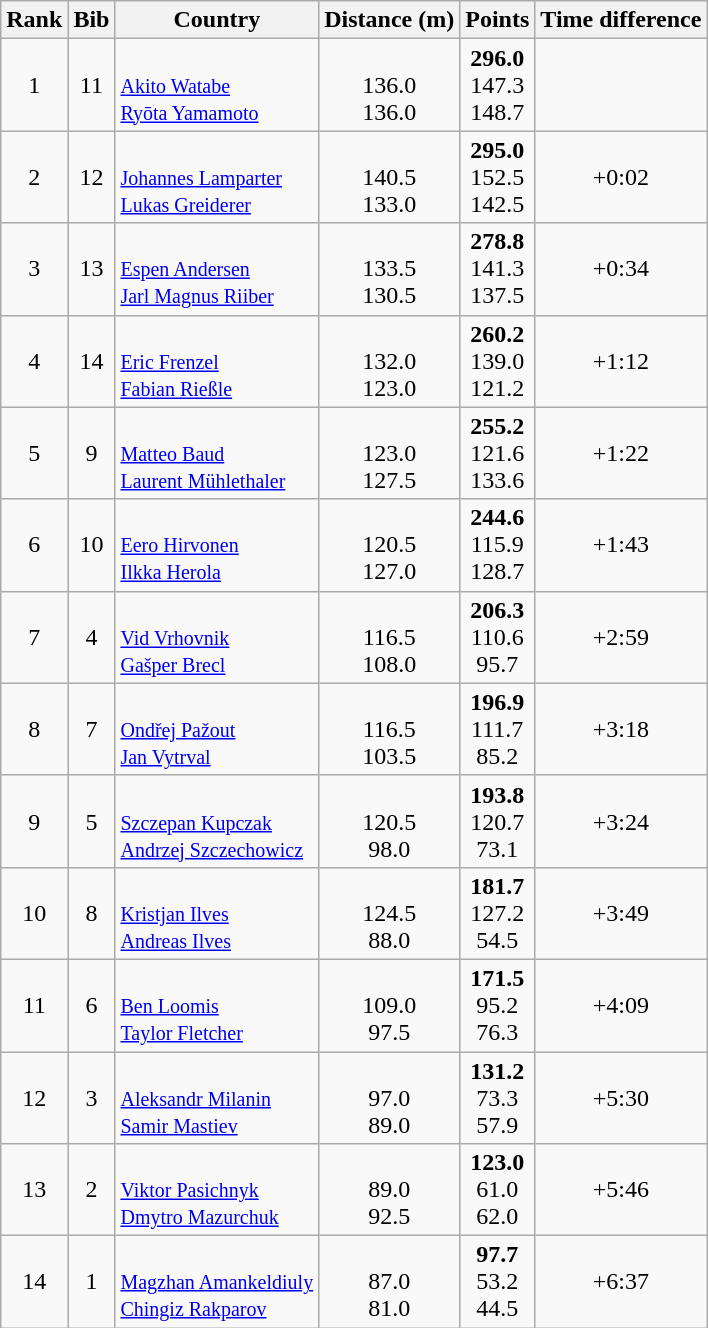<table class="wikitable sortable" style="text-align:center">
<tr>
<th>Rank</th>
<th>Bib</th>
<th>Country</th>
<th>Distance (m)</th>
<th>Points</th>
<th>Time difference</th>
</tr>
<tr>
<td>1</td>
<td>11</td>
<td align=left><br><small><a href='#'>Akito Watabe</a><br><a href='#'>Ryōta Yamamoto</a></small></td>
<td><br>136.0<br>136.0</td>
<td><strong>296.0</strong><br>147.3<br>148.7</td>
<td></td>
</tr>
<tr>
<td>2</td>
<td>12</td>
<td align=left><br><small><a href='#'>Johannes Lamparter</a><br><a href='#'>Lukas Greiderer</a></small></td>
<td><br>140.5<br>133.0</td>
<td><strong>295.0</strong><br>152.5<br>142.5</td>
<td>+0:02</td>
</tr>
<tr>
<td>3</td>
<td>13</td>
<td align=left><br><small><a href='#'>Espen Andersen</a><br><a href='#'>Jarl Magnus Riiber</a></small></td>
<td><br>133.5<br>130.5</td>
<td><strong>278.8</strong><br>141.3<br>137.5</td>
<td>+0:34</td>
</tr>
<tr>
<td>4</td>
<td>14</td>
<td align=left><br><small><a href='#'>Eric Frenzel</a><br><a href='#'>Fabian Rießle</a></small></td>
<td><br>132.0<br>123.0</td>
<td><strong>260.2</strong><br>139.0<br>121.2</td>
<td>+1:12</td>
</tr>
<tr>
<td>5</td>
<td>9</td>
<td align=left><br><small><a href='#'>Matteo Baud</a><br><a href='#'>Laurent Mühlethaler</a></small></td>
<td><br>123.0<br>127.5</td>
<td><strong>255.2</strong><br>121.6<br>133.6</td>
<td>+1:22</td>
</tr>
<tr>
<td>6</td>
<td>10</td>
<td align=left><br><small><a href='#'>Eero Hirvonen</a><br><a href='#'>Ilkka Herola</a></small></td>
<td><br>120.5<br>127.0</td>
<td><strong>244.6</strong><br>115.9<br>128.7</td>
<td>+1:43</td>
</tr>
<tr>
<td>7</td>
<td>4</td>
<td align=left><br><small><a href='#'>Vid Vrhovnik</a><br><a href='#'>Gašper Brecl</a></small></td>
<td><br>116.5<br>108.0</td>
<td><strong>206.3</strong><br>110.6<br>95.7</td>
<td>+2:59</td>
</tr>
<tr>
<td>8</td>
<td>7</td>
<td align=left><br><small><a href='#'>Ondřej Pažout</a><br><a href='#'>Jan Vytrval</a></small></td>
<td><br>116.5<br>103.5</td>
<td><strong>196.9</strong><br>111.7<br>85.2</td>
<td>+3:18</td>
</tr>
<tr>
<td>9</td>
<td>5</td>
<td align=left><br><small><a href='#'>Szczepan Kupczak</a><br><a href='#'>Andrzej Szczechowicz</a></small></td>
<td><br>120.5<br>98.0</td>
<td><strong>193.8</strong><br>120.7<br>73.1</td>
<td>+3:24</td>
</tr>
<tr>
<td>10</td>
<td>8</td>
<td align=left><br><small><a href='#'>Kristjan Ilves</a><br><a href='#'>Andreas Ilves</a></small></td>
<td><br>124.5<br>88.0</td>
<td><strong>181.7</strong><br>127.2<br>54.5</td>
<td>+3:49</td>
</tr>
<tr>
<td>11</td>
<td>6</td>
<td align=left><br><small><a href='#'>Ben Loomis</a><br><a href='#'>Taylor Fletcher</a></small></td>
<td><br>109.0<br>97.5</td>
<td><strong>171.5</strong><br>95.2<br>76.3</td>
<td>+4:09</td>
</tr>
<tr>
<td>12</td>
<td>3</td>
<td align=left><br><small><a href='#'>Aleksandr Milanin</a><br><a href='#'>Samir Mastiev</a></small></td>
<td><br>97.0<br>89.0</td>
<td><strong>131.2</strong><br>73.3<br>57.9</td>
<td>+5:30</td>
</tr>
<tr>
<td>13</td>
<td>2</td>
<td align=left><br><small><a href='#'>Viktor Pasichnyk</a><br><a href='#'>Dmytro Mazurchuk</a></small></td>
<td><br>89.0<br>92.5</td>
<td><strong>123.0</strong><br>61.0<br>62.0</td>
<td>+5:46</td>
</tr>
<tr>
<td>14</td>
<td>1</td>
<td align=left><br><small><a href='#'>Magzhan Amankeldiuly</a><br><a href='#'>Chingiz Rakparov</a></small></td>
<td><br>87.0<br>81.0</td>
<td><strong>97.7</strong><br>53.2<br>44.5</td>
<td>+6:37</td>
</tr>
</table>
